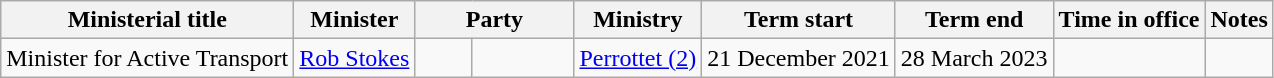<table class="wikitable sortable">
<tr>
<th>Ministerial title</th>
<th>Minister</th>
<th colspan=2>Party</th>
<th>Ministry</th>
<th>Term start</th>
<th>Term end</th>
<th>Time in office</th>
<th class="unsortable">Notes</th>
</tr>
<tr>
<td>Minister for Active Transport</td>
<td><a href='#'>Rob Stokes</a></td>
<td> </td>
<td width=8%></td>
<td><a href='#'>Perrottet (2)</a></td>
<td align=center>21 December 2021</td>
<td align=center>28 March 2023</td>
<td align=right></td>
<td></td>
</tr>
</table>
